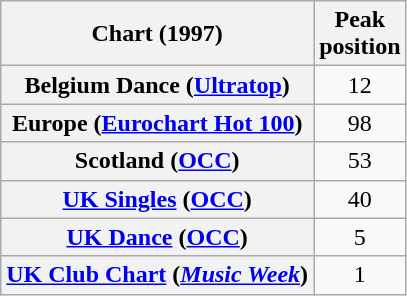<table class="wikitable sortable plainrowheaders" style="text-align:center">
<tr>
<th scope="col">Chart (1997)</th>
<th scope="col">Peak<br>position</th>
</tr>
<tr>
<th scope="row">Belgium Dance (<a href='#'>Ultratop</a>)</th>
<td>12</td>
</tr>
<tr>
<th scope="row">Europe (<a href='#'>Eurochart Hot 100</a>)</th>
<td>98</td>
</tr>
<tr>
<th scope="row">Scotland (<a href='#'>OCC</a>)</th>
<td>53</td>
</tr>
<tr>
<th scope="row"><a href='#'>UK Singles</a> (<a href='#'>OCC</a>)</th>
<td>40</td>
</tr>
<tr>
<th scope="row"><a href='#'>UK Dance</a> (<a href='#'>OCC</a>)</th>
<td>5</td>
</tr>
<tr>
<th scope="row"><a href='#'>UK Club Chart</a> (<em><a href='#'>Music Week</a></em>)</th>
<td>1</td>
</tr>
</table>
